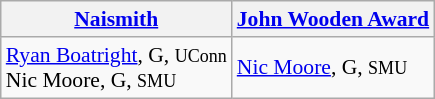<table class="wikitable" style="white-space:nowrap; font-size:90%;">
<tr>
<th><a href='#'>Naismith</a></th>
<th><a href='#'>John Wooden Award</a></th>
</tr>
<tr>
<td><a href='#'>Ryan Boatright</a>, G, <small>UConn</small><br>Nic Moore, G, <small>SMU</small></td>
<td><a href='#'>Nic Moore</a>, G, <small>SMU</small><br></td>
</tr>
</table>
